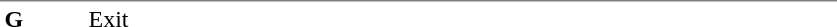<table table border=0 cellspacing=0 cellpadding=3>
<tr>
<td style="border-top:solid 1px gray;" width=50 valign=top><strong>G</strong></td>
<td style="border-top:solid 1px gray;" width=100 valign=top>Exit</td>
<td style="border-top:solid 1px gray;" width=390 valign=top></td>
</tr>
</table>
